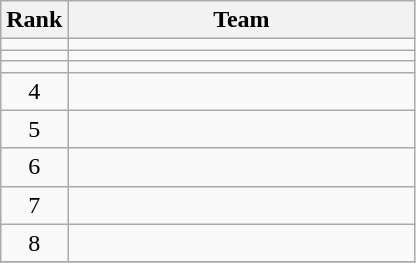<table class="wikitable">
<tr>
<th>Rank</th>
<th style="width:14em">Team</th>
</tr>
<tr>
<td align=center></td>
<td></td>
</tr>
<tr>
<td align=center></td>
<td></td>
</tr>
<tr>
<td align=center></td>
<td></td>
</tr>
<tr>
<td align=center>4</td>
<td></td>
</tr>
<tr>
<td align=center>5</td>
<td></td>
</tr>
<tr>
<td align=center>6</td>
<td></td>
</tr>
<tr>
<td align=center>7</td>
<td></td>
</tr>
<tr>
<td align=center>8</td>
<td></td>
</tr>
<tr>
</tr>
</table>
